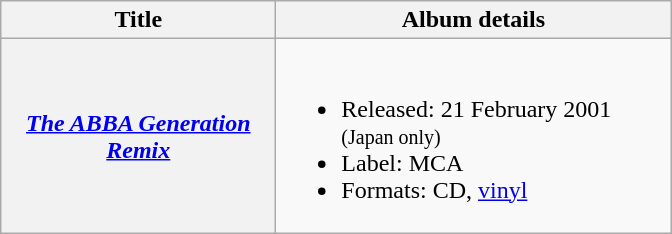<table class="wikitable plainrowheaders" style="text-align:center;">
<tr>
<th scope="col" style="width:11em;">Title</th>
<th scope="col" style="width:16em;">Album details</th>
</tr>
<tr>
<th scope="row"><em><a href='#'>The ABBA Generation Remix</a></em></th>
<td align="left"><br><ul><li>Released: 21 February 2001 <small>(Japan only)</small></li><li>Label: MCA</li><li>Formats: CD, <a href='#'>vinyl</a></li></ul></td>
</tr>
</table>
